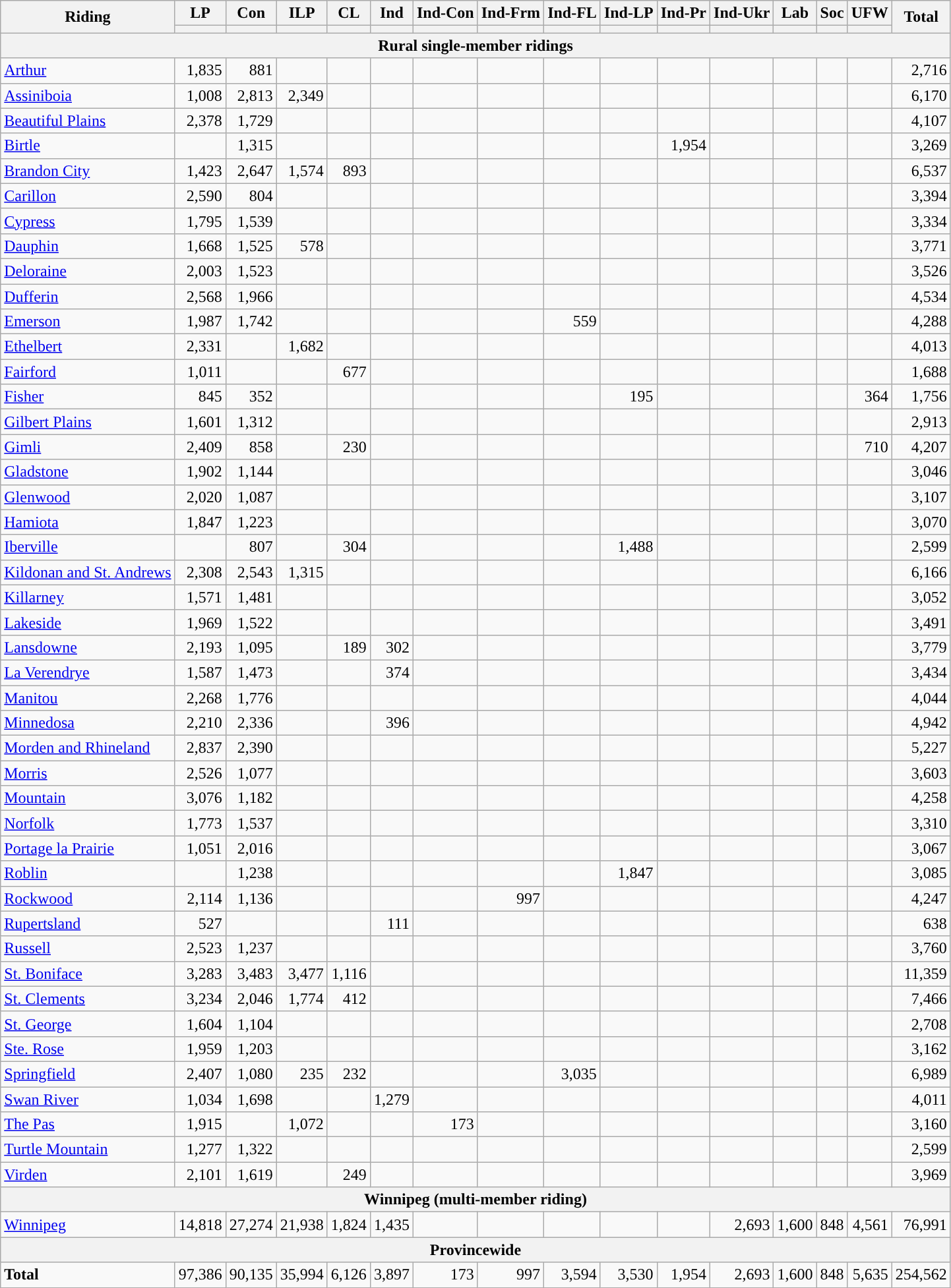<table class="wikitable" style="text-align:right;">
<tr>
<th rowspan="2">Riding</th>
<th>LP</th>
<th>Con</th>
<th>ILP</th>
<th>CL</th>
<th>Ind</th>
<th>Ind-Con</th>
<th>Ind-Frm</th>
<th>Ind-FL</th>
<th>Ind-LP</th>
<th>Ind-Pr</th>
<th>Ind-Ukr</th>
<th>Lab</th>
<th>Soc</th>
<th>UFW</th>
<th rowspan="2">Total</th>
</tr>
<tr>
<th style="background:"></th>
<th style="background:"></th>
<th style="background:"></th>
<th style="background:"></th>
<th style="background:"></th>
<th style="background:"></th>
<th style="background:"></th>
<th style="background:"></th>
<th style="background:"></th>
<th style="background:"></th>
<th style="background:"></th>
<th style="background:"></th>
<th style="background:"></th>
<th style="background:"></th>
</tr>
<tr>
<th colspan="16">Rural single-member ridings</th>
</tr>
<tr>
<td style="text-align:left;"><a href='#'>Arthur</a></td>
<td>1,835</td>
<td>881</td>
<td></td>
<td></td>
<td></td>
<td></td>
<td></td>
<td></td>
<td></td>
<td></td>
<td></td>
<td></td>
<td></td>
<td></td>
<td>2,716</td>
</tr>
<tr>
<td style="text-align:left;"><a href='#'>Assiniboia</a></td>
<td>1,008</td>
<td>2,813</td>
<td>2,349</td>
<td></td>
<td></td>
<td></td>
<td></td>
<td></td>
<td></td>
<td></td>
<td></td>
<td></td>
<td></td>
<td></td>
<td>6,170</td>
</tr>
<tr>
<td style="text-align:left;"><a href='#'>Beautiful Plains</a></td>
<td>2,378</td>
<td>1,729</td>
<td></td>
<td></td>
<td></td>
<td></td>
<td></td>
<td></td>
<td></td>
<td></td>
<td></td>
<td></td>
<td></td>
<td></td>
<td>4,107</td>
</tr>
<tr>
<td style="text-align:left;"><a href='#'>Birtle</a></td>
<td></td>
<td>1,315</td>
<td></td>
<td></td>
<td></td>
<td></td>
<td></td>
<td></td>
<td></td>
<td>1,954</td>
<td></td>
<td></td>
<td></td>
<td></td>
<td>3,269</td>
</tr>
<tr>
<td style="text-align:left;"><a href='#'>Brandon City</a></td>
<td>1,423</td>
<td>2,647</td>
<td>1,574</td>
<td>893</td>
<td></td>
<td></td>
<td></td>
<td></td>
<td></td>
<td></td>
<td></td>
<td></td>
<td></td>
<td></td>
<td>6,537</td>
</tr>
<tr>
<td style="text-align:left;"><a href='#'>Carillon</a></td>
<td>2,590</td>
<td>804</td>
<td></td>
<td></td>
<td></td>
<td></td>
<td></td>
<td></td>
<td></td>
<td></td>
<td></td>
<td></td>
<td></td>
<td></td>
<td>3,394</td>
</tr>
<tr>
<td style="text-align:left;"><a href='#'>Cypress</a></td>
<td>1,795</td>
<td>1,539</td>
<td></td>
<td></td>
<td></td>
<td></td>
<td></td>
<td></td>
<td></td>
<td></td>
<td></td>
<td></td>
<td></td>
<td></td>
<td>3,334</td>
</tr>
<tr>
<td style="text-align:left;"><a href='#'>Dauphin</a></td>
<td>1,668</td>
<td>1,525</td>
<td>578</td>
<td></td>
<td></td>
<td></td>
<td></td>
<td></td>
<td></td>
<td></td>
<td></td>
<td></td>
<td></td>
<td></td>
<td>3,771</td>
</tr>
<tr>
<td style="text-align:left;"><a href='#'>Deloraine</a></td>
<td>2,003</td>
<td>1,523</td>
<td></td>
<td></td>
<td></td>
<td></td>
<td></td>
<td></td>
<td></td>
<td></td>
<td></td>
<td></td>
<td></td>
<td></td>
<td>3,526</td>
</tr>
<tr>
<td style="text-align:left;"><a href='#'>Dufferin</a></td>
<td>2,568</td>
<td>1,966</td>
<td></td>
<td></td>
<td></td>
<td></td>
<td></td>
<td></td>
<td></td>
<td></td>
<td></td>
<td></td>
<td></td>
<td></td>
<td>4,534</td>
</tr>
<tr>
<td style="text-align:left;"><a href='#'>Emerson</a></td>
<td>1,987</td>
<td>1,742</td>
<td></td>
<td></td>
<td></td>
<td></td>
<td></td>
<td>559</td>
<td></td>
<td></td>
<td></td>
<td></td>
<td></td>
<td></td>
<td>4,288</td>
</tr>
<tr>
<td style="text-align:left;"><a href='#'>Ethelbert</a></td>
<td>2,331</td>
<td></td>
<td>1,682</td>
<td></td>
<td></td>
<td></td>
<td></td>
<td></td>
<td></td>
<td></td>
<td></td>
<td></td>
<td></td>
<td></td>
<td>4,013</td>
</tr>
<tr>
<td style="text-align:left;"><a href='#'>Fairford</a></td>
<td>1,011</td>
<td></td>
<td></td>
<td>677</td>
<td></td>
<td></td>
<td></td>
<td></td>
<td></td>
<td></td>
<td></td>
<td></td>
<td></td>
<td></td>
<td>1,688</td>
</tr>
<tr>
<td style="text-align:left;"><a href='#'>Fisher</a></td>
<td>845</td>
<td>352</td>
<td></td>
<td></td>
<td></td>
<td></td>
<td></td>
<td></td>
<td>195</td>
<td></td>
<td></td>
<td></td>
<td></td>
<td>364</td>
<td>1,756</td>
</tr>
<tr>
<td style="text-align:left;"><a href='#'>Gilbert Plains</a></td>
<td>1,601</td>
<td>1,312</td>
<td></td>
<td></td>
<td></td>
<td></td>
<td></td>
<td></td>
<td></td>
<td></td>
<td></td>
<td></td>
<td></td>
<td></td>
<td>2,913</td>
</tr>
<tr>
<td style="text-align:left;"><a href='#'>Gimli</a></td>
<td>2,409</td>
<td>858</td>
<td></td>
<td>230</td>
<td></td>
<td></td>
<td></td>
<td></td>
<td></td>
<td></td>
<td></td>
<td></td>
<td></td>
<td>710</td>
<td>4,207</td>
</tr>
<tr>
<td style="text-align:left;"><a href='#'>Gladstone</a></td>
<td>1,902</td>
<td>1,144</td>
<td></td>
<td></td>
<td></td>
<td></td>
<td></td>
<td></td>
<td></td>
<td></td>
<td></td>
<td></td>
<td></td>
<td></td>
<td>3,046</td>
</tr>
<tr>
<td style="text-align:left;"><a href='#'>Glenwood</a></td>
<td>2,020</td>
<td>1,087</td>
<td></td>
<td></td>
<td></td>
<td></td>
<td></td>
<td></td>
<td></td>
<td></td>
<td></td>
<td></td>
<td></td>
<td></td>
<td>3,107</td>
</tr>
<tr>
<td style="text-align:left;"><a href='#'>Hamiota</a></td>
<td>1,847</td>
<td>1,223</td>
<td></td>
<td></td>
<td></td>
<td></td>
<td></td>
<td></td>
<td></td>
<td></td>
<td></td>
<td></td>
<td></td>
<td></td>
<td>3,070</td>
</tr>
<tr>
<td style="text-align:left;"><a href='#'>Iberville</a></td>
<td></td>
<td>807</td>
<td></td>
<td>304</td>
<td></td>
<td></td>
<td></td>
<td></td>
<td>1,488</td>
<td></td>
<td></td>
<td></td>
<td></td>
<td></td>
<td>2,599</td>
</tr>
<tr>
<td style="text-align:left;"><a href='#'>Kildonan and St. Andrews</a></td>
<td>2,308</td>
<td>2,543</td>
<td>1,315</td>
<td></td>
<td></td>
<td></td>
<td></td>
<td></td>
<td></td>
<td></td>
<td></td>
<td></td>
<td></td>
<td></td>
<td>6,166</td>
</tr>
<tr>
<td style="text-align:left;"><a href='#'>Killarney</a></td>
<td>1,571</td>
<td>1,481</td>
<td></td>
<td></td>
<td></td>
<td></td>
<td></td>
<td></td>
<td></td>
<td></td>
<td></td>
<td></td>
<td></td>
<td></td>
<td>3,052</td>
</tr>
<tr>
<td style="text-align:left;"><a href='#'>Lakeside</a></td>
<td>1,969</td>
<td>1,522</td>
<td></td>
<td></td>
<td></td>
<td></td>
<td></td>
<td></td>
<td></td>
<td></td>
<td></td>
<td></td>
<td></td>
<td></td>
<td>3,491</td>
</tr>
<tr>
<td style="text-align:left;"><a href='#'>Lansdowne</a></td>
<td>2,193</td>
<td>1,095</td>
<td></td>
<td>189</td>
<td>302</td>
<td></td>
<td></td>
<td></td>
<td></td>
<td></td>
<td></td>
<td></td>
<td></td>
<td></td>
<td>3,779</td>
</tr>
<tr>
<td style="text-align:left;"><a href='#'>La Verendrye</a></td>
<td>1,587</td>
<td>1,473</td>
<td></td>
<td></td>
<td>374</td>
<td></td>
<td></td>
<td></td>
<td></td>
<td></td>
<td></td>
<td></td>
<td></td>
<td></td>
<td>3,434</td>
</tr>
<tr>
<td style="text-align:left;"><a href='#'>Manitou</a></td>
<td>2,268</td>
<td>1,776</td>
<td></td>
<td></td>
<td></td>
<td></td>
<td></td>
<td></td>
<td></td>
<td></td>
<td></td>
<td></td>
<td></td>
<td></td>
<td>4,044</td>
</tr>
<tr>
<td style="text-align:left;"><a href='#'>Minnedosa</a></td>
<td>2,210</td>
<td>2,336</td>
<td></td>
<td></td>
<td>396</td>
<td></td>
<td></td>
<td></td>
<td></td>
<td></td>
<td></td>
<td></td>
<td></td>
<td></td>
<td>4,942</td>
</tr>
<tr>
<td style="text-align:left;"><a href='#'>Morden and Rhineland</a></td>
<td>2,837</td>
<td>2,390</td>
<td></td>
<td></td>
<td></td>
<td></td>
<td></td>
<td></td>
<td></td>
<td></td>
<td></td>
<td></td>
<td></td>
<td></td>
<td>5,227</td>
</tr>
<tr>
<td style="text-align:left;"><a href='#'>Morris</a></td>
<td>2,526</td>
<td>1,077</td>
<td></td>
<td></td>
<td></td>
<td></td>
<td></td>
<td></td>
<td></td>
<td></td>
<td></td>
<td></td>
<td></td>
<td></td>
<td>3,603</td>
</tr>
<tr>
<td style="text-align:left;"><a href='#'>Mountain</a></td>
<td>3,076</td>
<td>1,182</td>
<td></td>
<td></td>
<td></td>
<td></td>
<td></td>
<td></td>
<td></td>
<td></td>
<td></td>
<td></td>
<td></td>
<td></td>
<td>4,258</td>
</tr>
<tr>
<td style="text-align:left;"><a href='#'>Norfolk</a></td>
<td>1,773</td>
<td>1,537</td>
<td></td>
<td></td>
<td></td>
<td></td>
<td></td>
<td></td>
<td></td>
<td></td>
<td></td>
<td></td>
<td></td>
<td></td>
<td>3,310</td>
</tr>
<tr>
<td style="text-align:left;"><a href='#'>Portage la Prairie</a></td>
<td>1,051</td>
<td>2,016</td>
<td></td>
<td></td>
<td></td>
<td></td>
<td></td>
<td></td>
<td></td>
<td></td>
<td></td>
<td></td>
<td></td>
<td></td>
<td>3,067</td>
</tr>
<tr>
<td style="text-align:left;"><a href='#'>Roblin</a></td>
<td></td>
<td>1,238</td>
<td></td>
<td></td>
<td></td>
<td></td>
<td></td>
<td></td>
<td>1,847</td>
<td></td>
<td></td>
<td></td>
<td></td>
<td></td>
<td>3,085</td>
</tr>
<tr>
<td style="text-align:left;"><a href='#'>Rockwood</a></td>
<td>2,114</td>
<td>1,136</td>
<td></td>
<td></td>
<td></td>
<td></td>
<td>997</td>
<td></td>
<td></td>
<td></td>
<td></td>
<td></td>
<td></td>
<td></td>
<td>4,247</td>
</tr>
<tr>
<td style="text-align:left;"><a href='#'>Rupertsland</a></td>
<td>527</td>
<td></td>
<td></td>
<td></td>
<td>111</td>
<td></td>
<td></td>
<td></td>
<td></td>
<td></td>
<td></td>
<td></td>
<td></td>
<td></td>
<td>638</td>
</tr>
<tr>
<td style="text-align:left;"><a href='#'>Russell</a></td>
<td>2,523</td>
<td>1,237</td>
<td></td>
<td></td>
<td></td>
<td></td>
<td></td>
<td></td>
<td></td>
<td></td>
<td></td>
<td></td>
<td></td>
<td></td>
<td>3,760</td>
</tr>
<tr>
<td style="text-align:left;"><a href='#'>St. Boniface</a></td>
<td>3,283</td>
<td>3,483</td>
<td>3,477</td>
<td>1,116</td>
<td></td>
<td></td>
<td></td>
<td></td>
<td></td>
<td></td>
<td></td>
<td></td>
<td></td>
<td></td>
<td>11,359</td>
</tr>
<tr>
<td style="text-align:left;"><a href='#'>St. Clements</a></td>
<td>3,234</td>
<td>2,046</td>
<td>1,774</td>
<td>412</td>
<td></td>
<td></td>
<td></td>
<td></td>
<td></td>
<td></td>
<td></td>
<td></td>
<td></td>
<td></td>
<td>7,466</td>
</tr>
<tr>
<td style="text-align:left;"><a href='#'>St. George</a></td>
<td>1,604</td>
<td>1,104</td>
<td></td>
<td></td>
<td></td>
<td></td>
<td></td>
<td></td>
<td></td>
<td></td>
<td></td>
<td></td>
<td></td>
<td></td>
<td>2,708</td>
</tr>
<tr>
<td style="text-align:left;"><a href='#'>Ste. Rose</a></td>
<td>1,959</td>
<td>1,203</td>
<td></td>
<td></td>
<td></td>
<td></td>
<td></td>
<td></td>
<td></td>
<td></td>
<td></td>
<td></td>
<td></td>
<td></td>
<td>3,162</td>
</tr>
<tr>
<td style="text-align:left;"><a href='#'>Springfield</a></td>
<td>2,407</td>
<td>1,080</td>
<td>235</td>
<td>232</td>
<td></td>
<td></td>
<td></td>
<td>3,035</td>
<td></td>
<td></td>
<td></td>
<td></td>
<td></td>
<td></td>
<td>6,989</td>
</tr>
<tr>
<td style="text-align:left;"><a href='#'>Swan River</a></td>
<td>1,034</td>
<td>1,698</td>
<td></td>
<td></td>
<td>1,279</td>
<td></td>
<td></td>
<td></td>
<td></td>
<td></td>
<td></td>
<td></td>
<td></td>
<td></td>
<td>4,011</td>
</tr>
<tr>
<td style="text-align:left;"><a href='#'>The Pas</a></td>
<td>1,915</td>
<td></td>
<td>1,072</td>
<td></td>
<td></td>
<td>173</td>
<td></td>
<td></td>
<td></td>
<td></td>
<td></td>
<td></td>
<td></td>
<td></td>
<td>3,160</td>
</tr>
<tr>
<td style="text-align:left;"><a href='#'>Turtle Mountain</a></td>
<td>1,277</td>
<td>1,322</td>
<td></td>
<td></td>
<td></td>
<td></td>
<td></td>
<td></td>
<td></td>
<td></td>
<td></td>
<td></td>
<td></td>
<td></td>
<td>2,599</td>
</tr>
<tr>
<td style="text-align:left;"><a href='#'>Virden</a></td>
<td>2,101</td>
<td>1,619</td>
<td></td>
<td>249</td>
<td></td>
<td></td>
<td></td>
<td></td>
<td></td>
<td></td>
<td></td>
<td></td>
<td></td>
<td></td>
<td>3,969</td>
</tr>
<tr>
<th colspan="16">Winnipeg (multi-member riding)</th>
</tr>
<tr>
<td style="text-align:left;"><a href='#'>Winnipeg</a></td>
<td>14,818</td>
<td>27,274</td>
<td>21,938</td>
<td>1,824</td>
<td>1,435</td>
<td></td>
<td></td>
<td></td>
<td></td>
<td></td>
<td>2,693</td>
<td>1,600</td>
<td>848</td>
<td>4,561</td>
<td>76,991</td>
</tr>
<tr>
<th colspan="16">Provincewide</th>
</tr>
<tr>
<td style="text-align:left;"><strong>Total</strong></td>
<td>97,386</td>
<td>90,135</td>
<td>35,994</td>
<td>6,126</td>
<td>3,897</td>
<td>173</td>
<td>997</td>
<td>3,594</td>
<td>3,530</td>
<td>1,954</td>
<td>2,693</td>
<td>1,600</td>
<td>848</td>
<td>5,635</td>
<td>254,562</td>
</tr>
</table>
